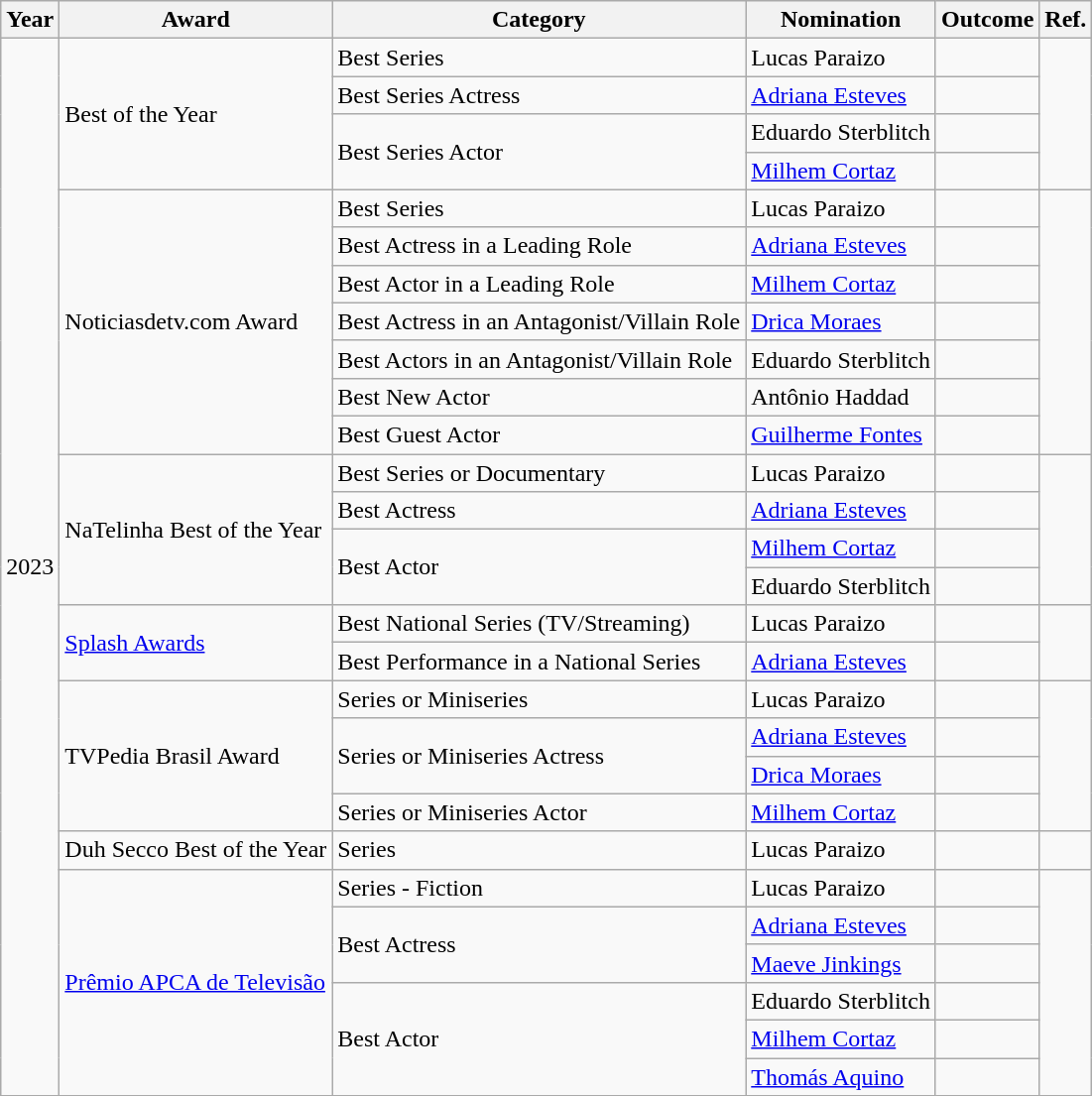<table class="wikitable">
<tr>
<th>Year</th>
<th>Award</th>
<th>Category</th>
<th>Nomination</th>
<th>Outcome</th>
<th>Ref.</th>
</tr>
<tr>
<td rowspan="28">2023</td>
<td rowspan="4">Best of the Year</td>
<td>Best Series</td>
<td>Lucas Paraizo</td>
<td></td>
<td rowspan="4"><br><br></td>
</tr>
<tr>
<td>Best Series Actress</td>
<td><a href='#'>Adriana Esteves</a></td>
<td></td>
</tr>
<tr>
<td rowspan="2">Best Series Actor</td>
<td>Eduardo Sterblitch</td>
<td></td>
</tr>
<tr>
<td><a href='#'>Milhem Cortaz</a></td>
<td></td>
</tr>
<tr>
<td rowspan="7">Noticiasdetv.com Award</td>
<td>Best Series</td>
<td>Lucas Paraizo</td>
<td></td>
<td rowspan="7"></td>
</tr>
<tr>
<td>Best Actress in a Leading Role</td>
<td><a href='#'>Adriana Esteves</a></td>
<td></td>
</tr>
<tr>
<td>Best Actor in a Leading Role</td>
<td><a href='#'>Milhem Cortaz</a></td>
<td></td>
</tr>
<tr>
<td>Best Actress in an Antagonist/Villain Role</td>
<td><a href='#'>Drica Moraes</a></td>
<td></td>
</tr>
<tr>
<td>Best Actors in an Antagonist/Villain Role</td>
<td>Eduardo Sterblitch</td>
<td></td>
</tr>
<tr>
<td>Best New Actor</td>
<td>Antônio Haddad</td>
<td></td>
</tr>
<tr>
<td>Best Guest Actor</td>
<td><a href='#'>Guilherme Fontes</a></td>
<td></td>
</tr>
<tr>
<td rowspan="4">NaTelinha Best of the Year</td>
<td>Best Series or Documentary</td>
<td>Lucas Paraizo</td>
<td></td>
<td rowspan="4"></td>
</tr>
<tr>
<td>Best Actress</td>
<td><a href='#'>Adriana Esteves</a></td>
<td></td>
</tr>
<tr>
<td rowspan="2">Best Actor</td>
<td><a href='#'>Milhem Cortaz</a></td>
<td></td>
</tr>
<tr>
<td>Eduardo Sterblitch</td>
<td></td>
</tr>
<tr>
<td rowspan="2"><a href='#'>Splash Awards</a></td>
<td>Best National Series (TV/Streaming)</td>
<td>Lucas Paraizo</td>
<td></td>
<td rowspan="2"></td>
</tr>
<tr>
<td>Best Performance in a National Series</td>
<td><a href='#'>Adriana Esteves</a></td>
<td></td>
</tr>
<tr>
<td rowspan="4">TVPedia Brasil Award</td>
<td>Series or Miniseries</td>
<td>Lucas Paraizo</td>
<td></td>
<td rowspan="4"></td>
</tr>
<tr>
<td rowspan="2">Series or Miniseries Actress</td>
<td><a href='#'>Adriana Esteves</a></td>
<td></td>
</tr>
<tr>
<td><a href='#'>Drica Moraes</a></td>
<td></td>
</tr>
<tr>
<td>Series or Miniseries Actor</td>
<td><a href='#'>Milhem Cortaz</a></td>
<td></td>
</tr>
<tr>
<td>Duh Secco Best of the Year</td>
<td>Series</td>
<td>Lucas Paraizo</td>
<td></td>
<td></td>
</tr>
<tr>
<td rowspan="6"><a href='#'>Prêmio APCA de Televisão</a></td>
<td>Series - Fiction</td>
<td>Lucas Paraizo</td>
<td></td>
<td rowspan="6"><br><br></td>
</tr>
<tr>
<td rowspan="2">Best Actress</td>
<td><a href='#'>Adriana Esteves</a></td>
<td></td>
</tr>
<tr>
<td><a href='#'>Maeve Jinkings</a></td>
<td></td>
</tr>
<tr>
<td rowspan="3">Best Actor</td>
<td>Eduardo Sterblitch</td>
<td></td>
</tr>
<tr>
<td><a href='#'>Milhem Cortaz</a></td>
<td></td>
</tr>
<tr>
<td><a href='#'>Thomás Aquino</a></td>
<td></td>
</tr>
<tr>
</tr>
</table>
